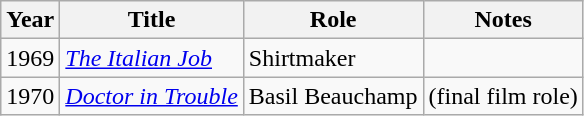<table class="wikitable">
<tr>
<th>Year</th>
<th>Title</th>
<th>Role</th>
<th>Notes</th>
</tr>
<tr>
<td>1969</td>
<td><em><a href='#'>The Italian Job</a></em></td>
<td>Shirtmaker</td>
<td></td>
</tr>
<tr>
<td>1970</td>
<td><em><a href='#'>Doctor in Trouble</a></em></td>
<td>Basil Beauchamp</td>
<td>(final film role)</td>
</tr>
</table>
